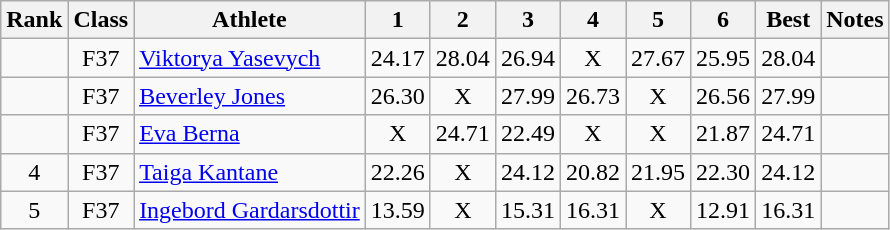<table class="wikitable sortable" style="text-align:center">
<tr>
<th>Rank</th>
<th>Class</th>
<th>Athlete</th>
<th>1</th>
<th>2</th>
<th>3</th>
<th>4</th>
<th>5</th>
<th>6</th>
<th>Best</th>
<th>Notes</th>
</tr>
<tr>
<td></td>
<td>F37</td>
<td style="text-align:left"><a href='#'>Viktorya Yasevych</a><br></td>
<td>24.17</td>
<td>28.04</td>
<td>26.94</td>
<td>X</td>
<td>27.67</td>
<td>25.95</td>
<td>28.04</td>
<td></td>
</tr>
<tr>
<td></td>
<td>F37</td>
<td style="text-align:left"><a href='#'>Beverley Jones</a><br></td>
<td>26.30</td>
<td>X</td>
<td>27.99</td>
<td>26.73</td>
<td>X</td>
<td>26.56</td>
<td>27.99</td>
<td></td>
</tr>
<tr>
<td></td>
<td>F37</td>
<td style="text-align:left"><a href='#'>Eva Berna</a><br></td>
<td>X</td>
<td>24.71</td>
<td>22.49</td>
<td>X</td>
<td>X</td>
<td>21.87</td>
<td>24.71</td>
<td></td>
</tr>
<tr>
<td>4</td>
<td>F37</td>
<td style="text-align:left"><a href='#'>Taiga Kantane</a><br></td>
<td>22.26</td>
<td>X</td>
<td>24.12</td>
<td>20.82</td>
<td>21.95</td>
<td>22.30</td>
<td>24.12</td>
<td></td>
</tr>
<tr>
<td>5</td>
<td>F37</td>
<td style="text-align:left"><a href='#'>Ingebord Gardarsdottir</a><br></td>
<td>13.59</td>
<td>X</td>
<td>15.31</td>
<td>16.31</td>
<td>X</td>
<td>12.91</td>
<td>16.31</td>
<td></td>
</tr>
</table>
